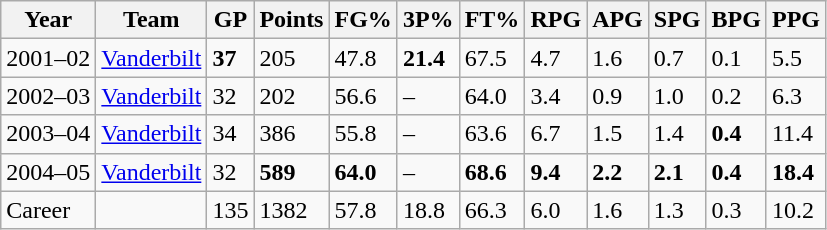<table class="wikitable">
<tr>
<th>Year</th>
<th>Team</th>
<th>GP</th>
<th>Points</th>
<th>FG%</th>
<th>3P%</th>
<th>FT%</th>
<th>RPG</th>
<th>APG</th>
<th>SPG</th>
<th>BPG</th>
<th>PPG</th>
</tr>
<tr>
<td>2001–02</td>
<td><a href='#'>Vanderbilt</a></td>
<td><strong>37</strong></td>
<td>205</td>
<td>47.8</td>
<td><strong>21.4</strong></td>
<td>67.5</td>
<td>4.7</td>
<td>1.6</td>
<td>0.7</td>
<td>0.1</td>
<td>5.5</td>
</tr>
<tr>
<td>2002–03</td>
<td><a href='#'>Vanderbilt</a></td>
<td>32</td>
<td>202</td>
<td>56.6</td>
<td>–</td>
<td>64.0</td>
<td>3.4</td>
<td>0.9</td>
<td>1.0</td>
<td>0.2</td>
<td>6.3</td>
</tr>
<tr>
<td>2003–04</td>
<td><a href='#'>Vanderbilt</a></td>
<td>34</td>
<td>386</td>
<td>55.8</td>
<td>–</td>
<td>63.6</td>
<td>6.7</td>
<td>1.5</td>
<td>1.4</td>
<td><strong>0.4</strong></td>
<td>11.4</td>
</tr>
<tr>
<td>2004–05</td>
<td><a href='#'>Vanderbilt</a></td>
<td>32</td>
<td><strong>589</strong></td>
<td><strong>64.0</strong></td>
<td>–</td>
<td><strong>68.6</strong></td>
<td><strong>9.4</strong></td>
<td><strong>2.2</strong></td>
<td><strong>2.1</strong></td>
<td><strong>0.4</strong></td>
<td><strong>18.4</strong></td>
</tr>
<tr>
<td>Career</td>
<td></td>
<td>135</td>
<td>1382</td>
<td>57.8</td>
<td>18.8</td>
<td>66.3</td>
<td>6.0</td>
<td>1.6</td>
<td>1.3</td>
<td>0.3</td>
<td>10.2</td>
</tr>
</table>
